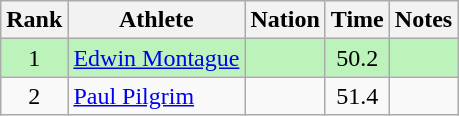<table class="wikitable sortable" style="text-align:center">
<tr>
<th>Rank</th>
<th>Athlete</th>
<th>Nation</th>
<th>Time</th>
<th>Notes</th>
</tr>
<tr bgcolor=bbf3bb>
<td>1</td>
<td align=left data-sort-value="Montague, Edwin"><a href='#'>Edwin Montague</a></td>
<td align=left></td>
<td>50.2</td>
<td></td>
</tr>
<tr>
<td>2</td>
<td align=left data-sort-value="Pilgrim, Paul"><a href='#'>Paul Pilgrim</a></td>
<td align=left></td>
<td>51.4</td>
<td></td>
</tr>
</table>
